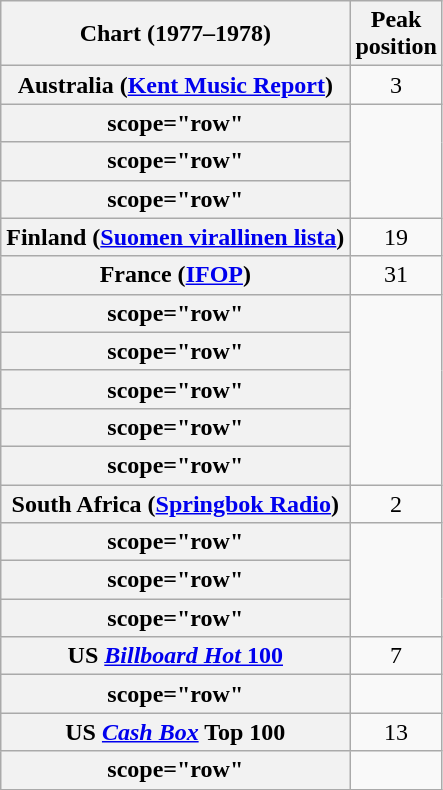<table class="wikitable sortable plainrowheaders">
<tr>
<th>Chart (1977–1978)</th>
<th>Peak<br>position</th>
</tr>
<tr>
<th scope="row">Australia (<a href='#'>Kent Music Report</a>)</th>
<td style="text-align:center;">3</td>
</tr>
<tr>
<th>scope="row" </th>
</tr>
<tr>
<th>scope="row" </th>
</tr>
<tr>
<th>scope="row" </th>
</tr>
<tr>
<th scope="row">Finland (<a href='#'>Suomen virallinen lista</a>)</th>
<td style="text-align:center;">19</td>
</tr>
<tr>
<th scope="row">France (<a href='#'>IFOP</a>)</th>
<td style="text-align:center;">31</td>
</tr>
<tr>
<th>scope="row" </th>
</tr>
<tr>
<th>scope="row" </th>
</tr>
<tr>
<th>scope="row" </th>
</tr>
<tr>
<th>scope="row" </th>
</tr>
<tr>
<th>scope="row" </th>
</tr>
<tr>
<th scope="row">South Africa (<a href='#'>Springbok Radio</a>)</th>
<td style="text-align:center;">2</td>
</tr>
<tr>
<th>scope="row" </th>
</tr>
<tr>
<th>scope="row" </th>
</tr>
<tr>
<th>scope="row" </th>
</tr>
<tr>
<th scope="row">US <a href='#'><em>Billboard Hot</em> 100</a></th>
<td style="text-align:center;">7</td>
</tr>
<tr>
<th>scope="row" </th>
</tr>
<tr>
<th scope="row">US <em><a href='#'>Cash Box</a></em> Top 100</th>
<td style="text-align:center;">13</td>
</tr>
<tr>
<th>scope="row" </th>
</tr>
</table>
